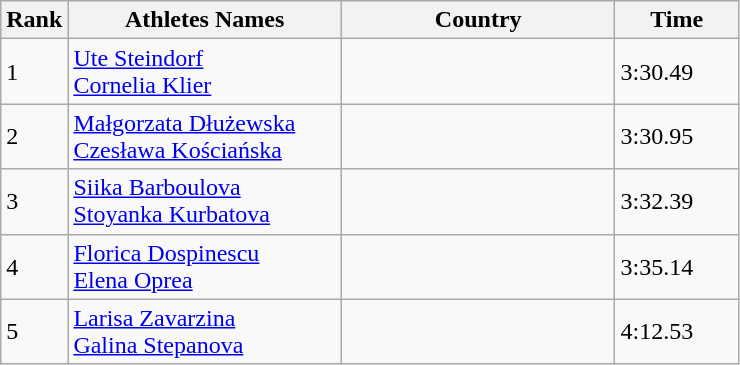<table class="wikitable">
<tr>
<th width=25>Rank</th>
<th width=175>Athletes Names</th>
<th width=175>Country</th>
<th width=75>Time</th>
</tr>
<tr>
<td>1</td>
<td><a href='#'>Ute Steindorf</a><br><a href='#'>Cornelia Klier</a></td>
<td></td>
<td>3:30.49</td>
</tr>
<tr>
<td>2</td>
<td><a href='#'>Małgorzata Dłużewska</a><br><a href='#'>Czesława Kościańska</a></td>
<td></td>
<td>3:30.95</td>
</tr>
<tr>
<td>3</td>
<td><a href='#'>Siika Barboulova</a><br><a href='#'>Stoyanka Kurbatova</a></td>
<td></td>
<td>3:32.39</td>
</tr>
<tr>
<td>4</td>
<td><a href='#'>Florica Dospinescu</a><br><a href='#'>Elena Oprea</a></td>
<td></td>
<td>3:35.14</td>
</tr>
<tr>
<td>5</td>
<td><a href='#'>Larisa Zavarzina</a><br><a href='#'>Galina Stepanova</a></td>
<td></td>
<td>4:12.53</td>
</tr>
</table>
